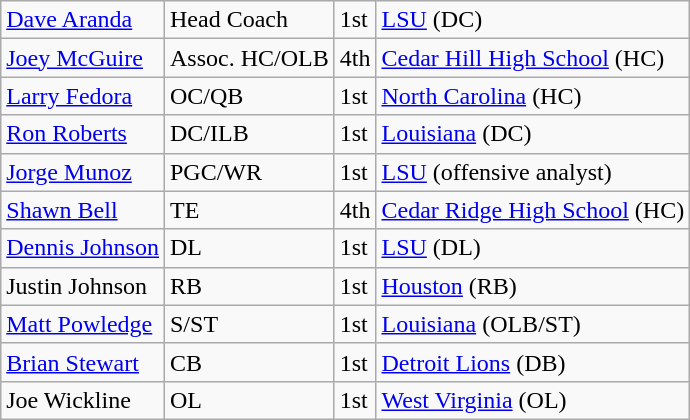<table class="wikitable">
<tr>
<td><a href='#'>Dave Aranda</a></td>
<td>Head Coach</td>
<td>1st</td>
<td><a href='#'>LSU</a> (DC)</td>
</tr>
<tr>
<td><a href='#'>Joey McGuire</a></td>
<td>Assoc. HC/OLB</td>
<td>4th</td>
<td><a href='#'>Cedar Hill High School</a> (HC)</td>
</tr>
<tr>
<td><a href='#'>Larry Fedora</a></td>
<td>OC/QB</td>
<td>1st</td>
<td><a href='#'>North Carolina</a> (HC)</td>
</tr>
<tr>
<td><a href='#'>Ron Roberts</a></td>
<td>DC/ILB</td>
<td>1st</td>
<td><a href='#'>Louisiana</a> (DC)</td>
</tr>
<tr>
<td><a href='#'>Jorge Munoz</a></td>
<td>PGC/WR</td>
<td>1st</td>
<td><a href='#'>LSU</a> (offensive analyst)</td>
</tr>
<tr>
<td><a href='#'>Shawn Bell</a></td>
<td>TE</td>
<td>4th</td>
<td><a href='#'>Cedar Ridge High School</a> (HC)</td>
</tr>
<tr>
<td><a href='#'>Dennis Johnson</a></td>
<td>DL</td>
<td>1st</td>
<td><a href='#'>LSU</a> (DL)</td>
</tr>
<tr>
<td>Justin Johnson</td>
<td>RB</td>
<td>1st</td>
<td><a href='#'>Houston</a> (RB)</td>
</tr>
<tr>
<td><a href='#'>Matt Powledge</a></td>
<td>S/ST</td>
<td>1st</td>
<td><a href='#'>Louisiana</a> (OLB/ST)</td>
</tr>
<tr>
<td><a href='#'>Brian Stewart</a></td>
<td>CB</td>
<td>1st</td>
<td><a href='#'>Detroit Lions</a> (DB)</td>
</tr>
<tr>
<td>Joe Wickline</td>
<td>OL</td>
<td>1st</td>
<td><a href='#'>West Virginia</a> (OL)</td>
</tr>
</table>
